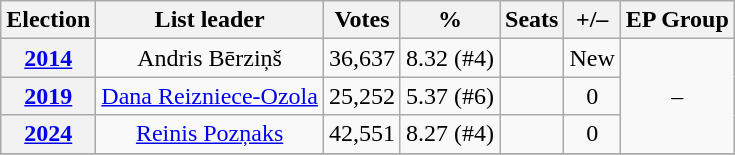<table class=wikitable style=text-align:center>
<tr>
<th>Election</th>
<th>List leader</th>
<th>Votes</th>
<th>%</th>
<th>Seats</th>
<th>+/–</th>
<th>EP Group</th>
</tr>
<tr>
<th><a href='#'>2014</a></th>
<td>Andris Bērziņš</td>
<td>36,637</td>
<td>8.32 (#4)</td>
<td></td>
<td>New</td>
<td rowspan=3>–</td>
</tr>
<tr>
<th><a href='#'>2019</a></th>
<td><a href='#'>Dana Reizniece-Ozola</a></td>
<td>25,252</td>
<td>5.37 (#6)</td>
<td></td>
<td> 0</td>
</tr>
<tr>
<th><a href='#'>2024</a></th>
<td><a href='#'>Reinis Pozņaks</a></td>
<td>42,551</td>
<td>8.27 (#4)</td>
<td></td>
<td> 0</td>
</tr>
<tr>
</tr>
</table>
